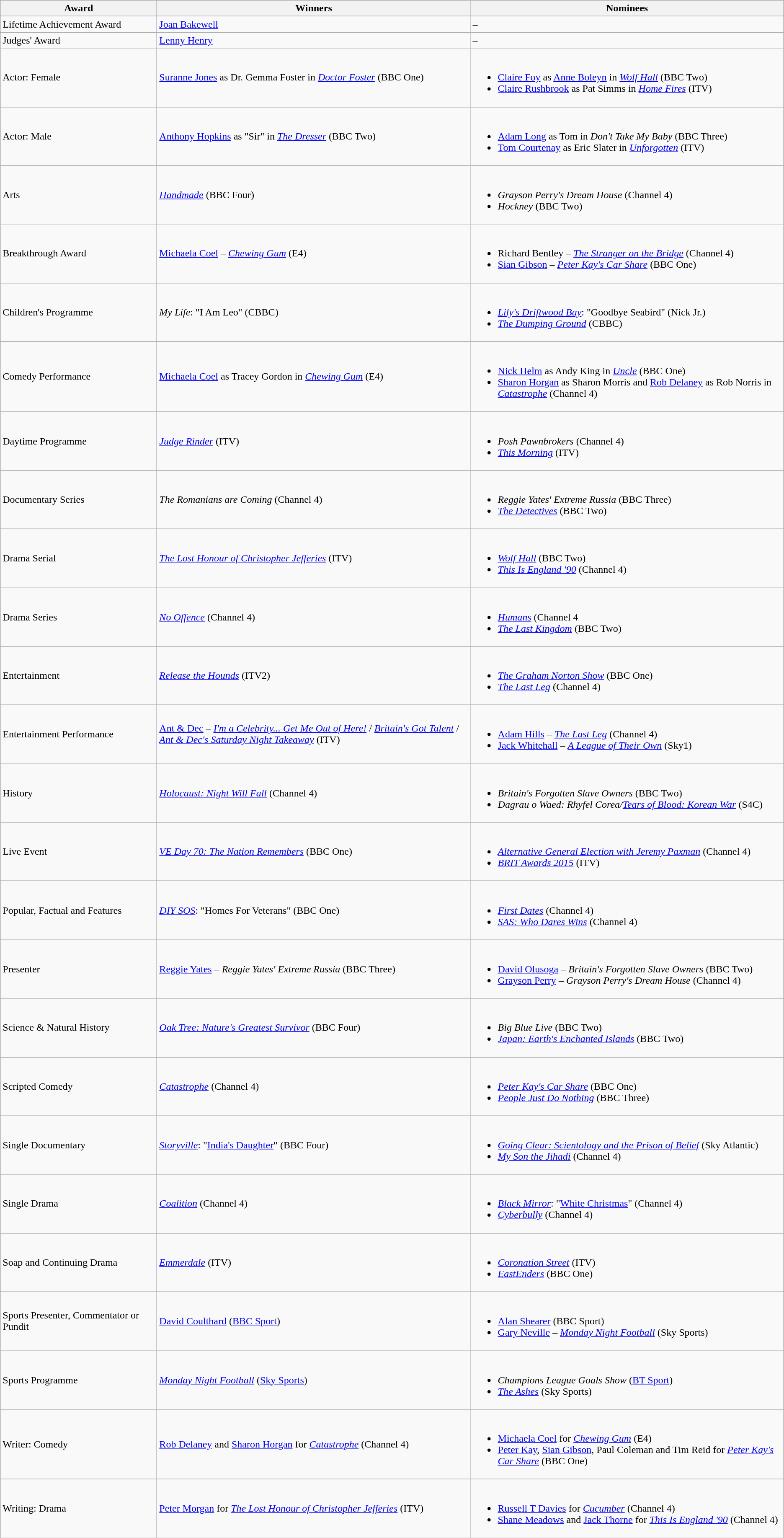<table class="wikitable">
<tr>
<th width="20%">Award</th>
<th width="40%">Winners</th>
<th width="40%">Nominees</th>
</tr>
<tr>
<td>Lifetime Achievement Award</td>
<td><a href='#'>Joan Bakewell</a></td>
<td>–</td>
</tr>
<tr>
<td>Judges' Award</td>
<td><a href='#'>Lenny Henry</a></td>
<td>–</td>
</tr>
<tr>
<td>Actor: Female</td>
<td><a href='#'>Suranne Jones</a> as Dr. Gemma Foster in <em><a href='#'>Doctor Foster</a></em> (BBC One)</td>
<td><br><ul><li><a href='#'>Claire Foy</a> as <a href='#'>Anne Boleyn</a> in <em><a href='#'>Wolf Hall</a></em> (BBC Two)</li><li><a href='#'>Claire Rushbrook</a> as Pat Simms in <em><a href='#'>Home Fires</a></em> (ITV)</li></ul></td>
</tr>
<tr>
<td>Actor: Male</td>
<td><a href='#'>Anthony Hopkins</a> as "Sir" in <em><a href='#'>The Dresser</a></em> (BBC Two)</td>
<td><br><ul><li><a href='#'>Adam Long</a> as Tom in <em>Don't Take My Baby</em> (BBC Three)</li><li><a href='#'>Tom Courtenay</a> as Eric Slater in <em><a href='#'>Unforgotten</a></em> (ITV)</li></ul></td>
</tr>
<tr>
<td>Arts</td>
<td><em><a href='#'>Handmade</a></em> (BBC Four)</td>
<td><br><ul><li><em>Grayson Perry's Dream House</em> (Channel 4)</li><li><em>Hockney</em> (BBC Two)</li></ul></td>
</tr>
<tr>
<td>Breakthrough Award</td>
<td><a href='#'>Michaela Coel</a> – <em><a href='#'>Chewing Gum</a></em> (E4)</td>
<td><br><ul><li>Richard Bentley – <em><a href='#'>The Stranger on the Bridge</a></em> (Channel 4)</li><li><a href='#'>Sian Gibson</a> – <em><a href='#'>Peter Kay's Car Share</a></em> (BBC One)</li></ul></td>
</tr>
<tr>
<td>Children's Programme</td>
<td><em>My Life</em>: "I Am Leo" (CBBC)</td>
<td><br><ul><li><em><a href='#'>Lily's Driftwood Bay</a></em>: "Goodbye Seabird" (Nick Jr.)</li><li><em><a href='#'>The Dumping Ground</a></em> (CBBC)</li></ul></td>
</tr>
<tr>
<td>Comedy Performance</td>
<td><a href='#'>Michaela Coel</a> as Tracey Gordon in <em><a href='#'>Chewing Gum</a></em> (E4)</td>
<td><br><ul><li><a href='#'>Nick Helm</a> as Andy King in <em><a href='#'>Uncle</a></em> (BBC One)</li><li><a href='#'>Sharon Horgan</a> as Sharon Morris and <a href='#'>Rob Delaney</a> as Rob Norris in <em><a href='#'>Catastrophe</a></em> (Channel 4)</li></ul></td>
</tr>
<tr>
<td>Daytime Programme</td>
<td><em><a href='#'>Judge Rinder</a></em> (ITV)</td>
<td><br><ul><li><em>Posh Pawnbrokers</em> (Channel 4)</li><li><em><a href='#'>This Morning</a></em> (ITV)</li></ul></td>
</tr>
<tr>
<td>Documentary Series</td>
<td><em>The Romanians are Coming</em> (Channel 4)</td>
<td><br><ul><li><em>Reggie Yates' Extreme Russia</em> (BBC Three)</li><li><em><a href='#'>The Detectives</a></em> (BBC Two)</li></ul></td>
</tr>
<tr>
<td>Drama Serial</td>
<td><em><a href='#'>The Lost Honour of Christopher Jefferies</a></em> (ITV)</td>
<td><br><ul><li><em><a href='#'>Wolf Hall</a></em> (BBC Two)</li><li><em><a href='#'>This Is England '90</a></em> (Channel 4)</li></ul></td>
</tr>
<tr>
<td>Drama Series</td>
<td><em><a href='#'>No Offence</a></em> (Channel 4)</td>
<td><br><ul><li><em><a href='#'>Humans</a></em> (Channel 4</li><li><em><a href='#'>The Last Kingdom</a></em> (BBC Two)</li></ul></td>
</tr>
<tr>
<td>Entertainment</td>
<td><em><a href='#'>Release the Hounds</a></em> (ITV2)</td>
<td><br><ul><li><em><a href='#'>The Graham Norton Show</a></em> (BBC One)</li><li><em><a href='#'>The Last Leg</a></em> (Channel 4)</li></ul></td>
</tr>
<tr>
<td>Entertainment Performance</td>
<td><a href='#'>Ant & Dec</a> – <em><a href='#'>I'm a Celebrity... Get Me Out of Here!</a></em> / <em><a href='#'>Britain's Got Talent</a></em> / <em><a href='#'>Ant & Dec's Saturday Night Takeaway</a></em> (ITV)</td>
<td><br><ul><li><a href='#'>Adam Hills</a> – <em><a href='#'>The Last Leg</a></em> (Channel 4)</li><li><a href='#'>Jack Whitehall</a> – <em><a href='#'>A League of Their Own</a></em> (Sky1)</li></ul></td>
</tr>
<tr>
<td>History</td>
<td><em><a href='#'>Holocaust: Night Will Fall</a></em> (Channel 4)</td>
<td><br><ul><li><em>Britain's Forgotten Slave Owners</em> (BBC Two)</li><li><em>Dagrau o Waed: Rhyfel Corea/<a href='#'>Tears of Blood: Korean War</a></em> (S4C)</li></ul></td>
</tr>
<tr>
<td>Live Event</td>
<td><em><a href='#'>VE Day 70: The Nation Remembers</a></em> (BBC One)</td>
<td><br><ul><li><em><a href='#'>Alternative General Election with Jeremy Paxman</a></em> (Channel 4)</li><li><em><a href='#'>BRIT Awards 2015</a></em> (ITV)</li></ul></td>
</tr>
<tr>
<td>Popular, Factual and Features</td>
<td><em><a href='#'>DIY SOS</a></em>: "Homes For Veterans" (BBC One)</td>
<td><br><ul><li><em><a href='#'>First Dates</a></em> (Channel 4)</li><li><em><a href='#'>SAS: Who Dares Wins</a></em> (Channel 4)</li></ul></td>
</tr>
<tr>
<td>Presenter</td>
<td><a href='#'>Reggie Yates</a> – <em>Reggie Yates' Extreme Russia</em> (BBC Three)</td>
<td><br><ul><li><a href='#'>David Olusoga</a> – <em>Britain's Forgotten Slave Owners</em> (BBC Two)</li><li><a href='#'>Grayson Perry</a> – <em>Grayson Perry's Dream House</em> (Channel 4)</li></ul></td>
</tr>
<tr>
<td>Science & Natural History</td>
<td><em><a href='#'>Oak Tree: Nature's Greatest Survivor</a></em> (BBC Four)</td>
<td><br><ul><li><em>Big Blue Live</em> (BBC Two)</li><li><em><a href='#'>Japan: Earth's Enchanted Islands</a></em> (BBC Two)</li></ul></td>
</tr>
<tr>
<td>Scripted Comedy</td>
<td><em><a href='#'>Catastrophe</a></em> (Channel 4)</td>
<td><br><ul><li><em><a href='#'>Peter Kay's Car Share</a></em> (BBC One)</li><li><em><a href='#'>People Just Do Nothing</a></em> (BBC Three)</li></ul></td>
</tr>
<tr>
<td>Single Documentary</td>
<td><em><a href='#'>Storyville</a></em>: "<a href='#'>India's Daughter</a>" (BBC Four)</td>
<td><br><ul><li><em><a href='#'>Going Clear: Scientology and the Prison of Belief</a></em> (Sky Atlantic)</li><li><em><a href='#'>My Son the Jihadi</a></em> (Channel 4)</li></ul></td>
</tr>
<tr>
<td>Single Drama</td>
<td><em><a href='#'>Coalition</a></em> (Channel 4)</td>
<td><br><ul><li><em><a href='#'>Black Mirror</a></em>: "<a href='#'>White Christmas</a>" (Channel 4)</li><li><em><a href='#'>Cyberbully</a></em> (Channel 4)</li></ul></td>
</tr>
<tr>
<td>Soap and Continuing Drama</td>
<td><em><a href='#'>Emmerdale</a></em> (ITV)</td>
<td><br><ul><li><em><a href='#'>Coronation Street</a></em> (ITV)</li><li><em><a href='#'>EastEnders</a></em> (BBC One)</li></ul></td>
</tr>
<tr>
<td>Sports Presenter, Commentator or Pundit</td>
<td><a href='#'>David Coulthard</a> (<a href='#'>BBC Sport</a>)</td>
<td><br><ul><li><a href='#'>Alan Shearer</a> (BBC Sport)</li><li><a href='#'>Gary Neville</a> – <em><a href='#'>Monday Night Football</a></em> (Sky Sports)</li></ul></td>
</tr>
<tr>
<td>Sports Programme</td>
<td><em><a href='#'>Monday Night Football</a></em> (<a href='#'>Sky Sports</a>)</td>
<td><br><ul><li><em>Champions League Goals Show</em> (<a href='#'>BT Sport</a>)</li><li><em><a href='#'>The Ashes</a></em> (Sky Sports)</li></ul></td>
</tr>
<tr>
<td>Writer: Comedy</td>
<td><a href='#'>Rob Delaney</a> and <a href='#'>Sharon Horgan</a> for <em><a href='#'>Catastrophe</a></em> (Channel 4)</td>
<td><br><ul><li><a href='#'>Michaela Coel</a> for <em><a href='#'>Chewing Gum</a></em> (E4)</li><li><a href='#'>Peter Kay</a>, <a href='#'>Sian Gibson</a>, Paul Coleman and Tim Reid for <em><a href='#'>Peter Kay's Car Share</a></em> (BBC One)</li></ul></td>
</tr>
<tr>
<td>Writing: Drama</td>
<td><a href='#'>Peter Morgan</a> for <em><a href='#'>The Lost Honour of Christopher Jefferies</a></em> (ITV)</td>
<td><br><ul><li><a href='#'>Russell T Davies</a> for <em><a href='#'>Cucumber</a></em> (Channel 4)</li><li><a href='#'>Shane Meadows</a> and <a href='#'>Jack Thorne</a> for <em><a href='#'>This Is England '90</a></em> (Channel 4)</li></ul></td>
</tr>
</table>
